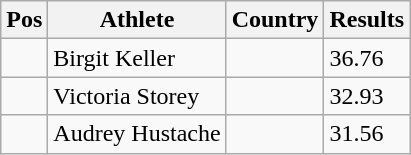<table class="wikitable">
<tr>
<th>Pos</th>
<th>Athlete</th>
<th>Country</th>
<th>Results</th>
</tr>
<tr>
<td align="center"></td>
<td>Birgit Keller</td>
<td></td>
<td>36.76</td>
</tr>
<tr>
<td align="center"></td>
<td>Victoria Storey</td>
<td></td>
<td>32.93</td>
</tr>
<tr>
<td align="center"></td>
<td>Audrey Hustache</td>
<td></td>
<td>31.56</td>
</tr>
</table>
